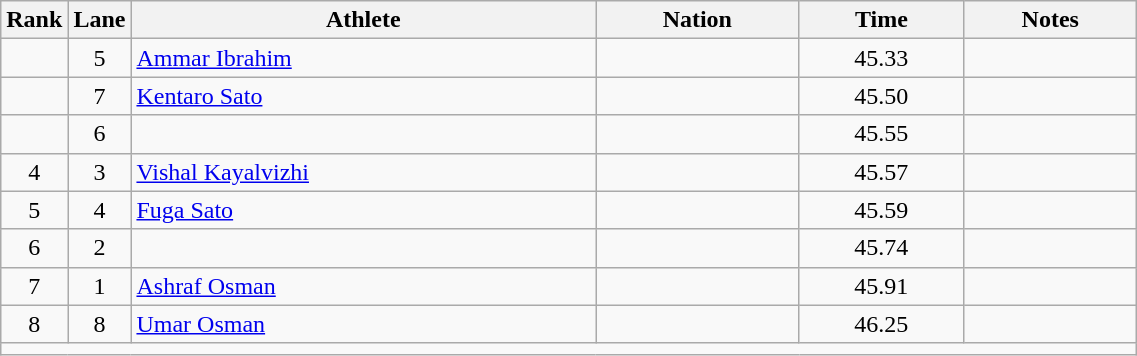<table class="wikitable sortable" style="text-align:center;width: 60%;">
<tr>
<th scope="col" style="width: 10px;">Rank</th>
<th scope="col" style="width: 10px;">Lane</th>
<th scope="col">Athlete</th>
<th scope="col">Nation</th>
<th scope="col">Time</th>
<th scope="col">Notes</th>
</tr>
<tr>
<td></td>
<td>5</td>
<td align="left"><a href='#'>Ammar Ibrahim</a></td>
<td align="left"></td>
<td>45.33</td>
<td></td>
</tr>
<tr>
<td></td>
<td>7</td>
<td align="left"><a href='#'>Kentaro Sato</a></td>
<td align="left"></td>
<td>45.50</td>
<td></td>
</tr>
<tr>
<td></td>
<td>6</td>
<td align="left"></td>
<td align="left"></td>
<td>45.55</td>
<td></td>
</tr>
<tr>
<td>4</td>
<td>3</td>
<td align="left"><a href='#'>Vishal Kayalvizhi</a></td>
<td align="left"></td>
<td>45.57</td>
<td></td>
</tr>
<tr>
<td>5</td>
<td>4</td>
<td align="left"><a href='#'>Fuga Sato</a></td>
<td align="left"></td>
<td>45.59</td>
<td></td>
</tr>
<tr>
<td>6</td>
<td>2</td>
<td align="left"></td>
<td align="left"></td>
<td>45.74</td>
<td></td>
</tr>
<tr>
<td>7</td>
<td>1</td>
<td align="left"><a href='#'>Ashraf Osman</a></td>
<td align="left"></td>
<td>45.91</td>
<td></td>
</tr>
<tr>
<td>8</td>
<td>8</td>
<td align="left"><a href='#'>Umar Osman</a></td>
<td align="left"></td>
<td>46.25</td>
<td></td>
</tr>
<tr class="sortbottom">
<td colspan="6"></td>
</tr>
</table>
